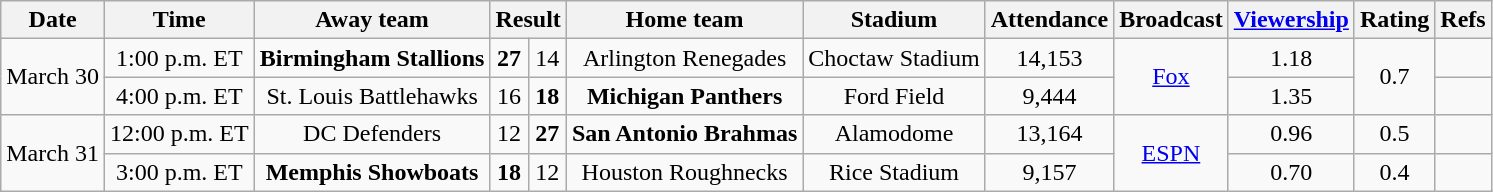<table class="wikitable" style="text-align:center;">
<tr>
<th>Date</th>
<th>Time<br></th>
<th>Away team</th>
<th colspan="2">Result<br></th>
<th>Home team</th>
<th>Stadium</th>
<th>Attendance</th>
<th>Broadcast</th>
<th><a href='#'>Viewership</a><br></th>
<th>Rating<br></th>
<th>Refs</th>
</tr>
<tr>
<td rowspan=2>March 30</td>
<td>1:00 p.m. ET</td>
<td><strong>Birmingham Stallions</strong></td>
<td><strong>27</strong></td>
<td>14</td>
<td>Arlington Renegades</td>
<td>Choctaw Stadium</td>
<td>14,153</td>
<td rowspan=2><a href='#'>Fox</a></td>
<td>1.18</td>
<td rowspan="2">0.7</td>
<td></td>
</tr>
<tr>
<td>4:00 p.m. ET</td>
<td>St. Louis Battlehawks</td>
<td>16</td>
<td><strong>18</strong></td>
<td><strong>Michigan Panthers</strong></td>
<td>Ford Field</td>
<td>9,444</td>
<td>1.35</td>
<td></td>
</tr>
<tr>
<td rowspan=2>March 31</td>
<td>12:00 p.m. ET</td>
<td>DC Defenders</td>
<td>12</td>
<td><strong>27</strong></td>
<td><strong>San Antonio Brahmas</strong></td>
<td>Alamodome</td>
<td>13,164</td>
<td rowspan=2><a href='#'>ESPN</a></td>
<td>0.96</td>
<td>0.5</td>
<td></td>
</tr>
<tr>
<td>3:00 p.m. ET</td>
<td><strong>Memphis Showboats</strong></td>
<td><strong>18</strong></td>
<td>12</td>
<td>Houston Roughnecks</td>
<td>Rice Stadium</td>
<td>9,157</td>
<td>0.70</td>
<td>0.4</td>
<td></td>
</tr>
</table>
